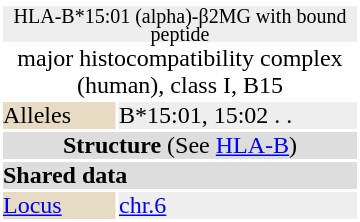<table id="drugInfoBox" style="float: right; clear: right; margin: 0 0 0.5em 1em; background: #ffffff;" class="toccolours" border=0 cellpadding=0 align="right" width="240px">
<tr align="center">
<td colspan="3"></td>
</tr>
<tr style="text-align: center; line-height: 0.75;background:#eeeeee">
<td colspan="3" color="white"><small>HLA-B*15:01 (alpha)-β2MG with bound peptide</small></td>
</tr>
<tr>
<td align="center" colspan="3"><div>major histocompatibility complex (human), class I, B15</div></td>
</tr>
<tr>
<td bgcolor="#e7dcc3">Alleles</td>
<td colspan = 2  bgcolor="#eeeeee">B*15:01, 15:02 . .</td>
</tr>
<tr align="center">
<td colspan="3" bgcolor="#dddddd"><strong>Structure</strong> (See <a href='#'>HLA-B</a>)</td>
</tr>
<tr>
<td colspan="2" bgcolor="#dddddd"><strong>Shared data</strong></td>
</tr>
<tr>
<td bgcolor="#e7dcc3"><a href='#'>Locus</a></td>
<td bgcolor="#eeeeee"><a href='#'>chr.6</a> <em></em></td>
</tr>
</table>
